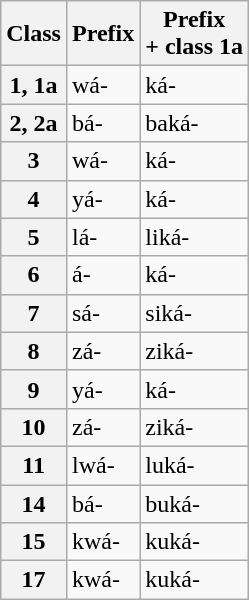<table class="wikitable">
<tr>
<th>Class</th>
<th>Prefix</th>
<th>Prefix<br>+ class 1a</th>
</tr>
<tr>
<th>1, 1a</th>
<td>wá-</td>
<td>ká-</td>
</tr>
<tr>
<th>2, 2a</th>
<td>bá-</td>
<td>baká-</td>
</tr>
<tr>
<th>3</th>
<td>wá-</td>
<td>ká-</td>
</tr>
<tr>
<th>4</th>
<td>yá-</td>
<td>ká-</td>
</tr>
<tr>
<th>5</th>
<td>lá-</td>
<td>liká-</td>
</tr>
<tr>
<th>6</th>
<td>á-</td>
<td>ká-</td>
</tr>
<tr>
<th>7</th>
<td>sá-</td>
<td>siká-</td>
</tr>
<tr>
<th>8</th>
<td>zá-</td>
<td>ziká-</td>
</tr>
<tr>
<th>9</th>
<td>yá-</td>
<td>ká-</td>
</tr>
<tr>
<th>10</th>
<td>zá-</td>
<td>ziká-</td>
</tr>
<tr>
<th>11</th>
<td>lwá-</td>
<td>luká-</td>
</tr>
<tr>
<th>14</th>
<td>bá-</td>
<td>buká-</td>
</tr>
<tr>
<th>15</th>
<td>kwá-</td>
<td>kuká-</td>
</tr>
<tr>
<th>17</th>
<td>kwá-</td>
<td>kuká-</td>
</tr>
</table>
